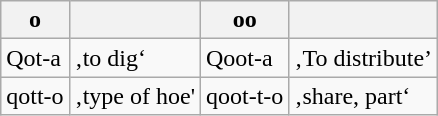<table class="wikitable">
<tr>
<th>o</th>
<th></th>
<th>oo</th>
<th></th>
</tr>
<tr>
<td>Qot-a</td>
<td>‚to dig‘</td>
<td>Qoot-a</td>
<td>‚To distribute’</td>
</tr>
<tr>
<td>qott-o</td>
<td>‚type of hoe'</td>
<td>qoot-t-o</td>
<td>‚share, part‘</td>
</tr>
</table>
